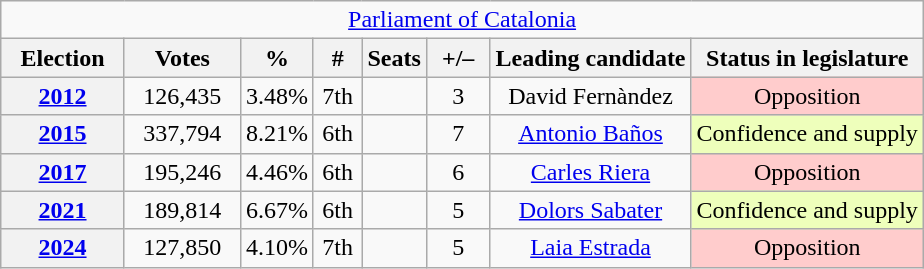<table class="wikitable" style="font-size:100%; text-align:center;">
<tr>
<td colspan="9" align="center"><a href='#'>Parliament of Catalonia</a></td>
</tr>
<tr>
<th width="75">Election</th>
<th width="70">Votes</th>
<th width="35">%</th>
<th width="25">#</th>
<th>Seats</th>
<th width="35">+/–</th>
<th>Leading candidate</th>
<th>Status in legislature</th>
</tr>
<tr>
<th><a href='#'>2012</a></th>
<td>126,435</td>
<td>3.48%</td>
<td>7th</td>
<td></td>
<td>3</td>
<td>David Fernàndez</td>
<td style="background:#fcc;">Opposition</td>
</tr>
<tr>
<th><a href='#'>2015</a></th>
<td>337,794</td>
<td>8.21%</td>
<td>6th</td>
<td></td>
<td>7</td>
<td><a href='#'>Antonio Baños</a></td>
<td style="background:#efb;">Confidence and supply</td>
</tr>
<tr>
<th><a href='#'>2017</a></th>
<td>195,246</td>
<td>4.46%</td>
<td>6th</td>
<td></td>
<td>6</td>
<td><a href='#'>Carles Riera</a></td>
<td style="background:#fcc;">Opposition</td>
</tr>
<tr>
<th><a href='#'>2021</a></th>
<td>189,814</td>
<td>6.67%</td>
<td>6th</td>
<td></td>
<td>5</td>
<td><a href='#'>Dolors Sabater</a></td>
<td style="background:#efb;">Confidence and supply</td>
</tr>
<tr>
<th><a href='#'>2024</a></th>
<td>127,850</td>
<td>4.10%</td>
<td>7th</td>
<td></td>
<td>5</td>
<td><a href='#'>Laia Estrada</a></td>
<td style="background:#fcc;">Opposition</td>
</tr>
</table>
